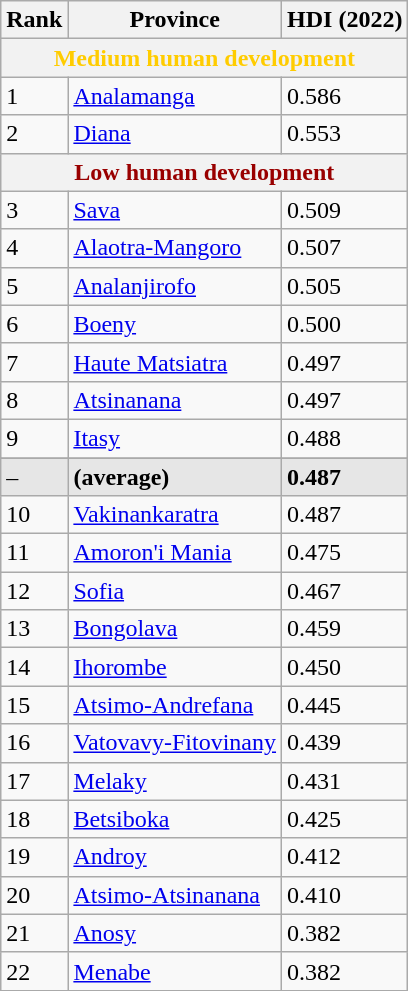<table class="wikitable sortable">
<tr>
<th>Rank</th>
<th>Province</th>
<th>HDI (2022)</th>
</tr>
<tr>
<th colspan="3" style="color:#fc0;">Medium human development</th>
</tr>
<tr>
<td>1</td>
<td><a href='#'>Analamanga</a></td>
<td>0.586</td>
</tr>
<tr>
<td>2</td>
<td><a href='#'>Diana</a></td>
<td>0.553</td>
</tr>
<tr>
<th colspan="3" style="color:#900;">Low human development</th>
</tr>
<tr>
<td>3</td>
<td><a href='#'>Sava</a></td>
<td>0.509</td>
</tr>
<tr>
<td>4</td>
<td><a href='#'>Alaotra-Mangoro</a></td>
<td>0.507</td>
</tr>
<tr>
<td>5</td>
<td><a href='#'>Analanjirofo</a></td>
<td>0.505</td>
</tr>
<tr>
<td>6</td>
<td><a href='#'>Boeny</a></td>
<td>0.500</td>
</tr>
<tr>
<td>7</td>
<td><a href='#'>Haute Matsiatra</a></td>
<td>0.497</td>
</tr>
<tr>
<td>8</td>
<td><a href='#'>Atsinanana</a></td>
<td>0.497</td>
</tr>
<tr>
<td>9</td>
<td><a href='#'>Itasy</a></td>
<td>0.488</td>
</tr>
<tr>
</tr>
<tr style="background:#e6e6e6">
<td>–</td>
<td><strong></strong> <strong>(average)</strong></td>
<td><strong>0.487</strong></td>
</tr>
<tr>
<td>10</td>
<td><a href='#'>Vakinankaratra</a></td>
<td>0.487</td>
</tr>
<tr>
<td>11</td>
<td><a href='#'>Amoron'i Mania</a></td>
<td>0.475</td>
</tr>
<tr>
<td>12</td>
<td><a href='#'>Sofia</a></td>
<td>0.467</td>
</tr>
<tr>
<td>13</td>
<td><a href='#'>Bongolava</a></td>
<td>0.459</td>
</tr>
<tr>
<td>14</td>
<td><a href='#'>Ihorombe</a></td>
<td>0.450</td>
</tr>
<tr>
<td>15</td>
<td><a href='#'>Atsimo-Andrefana</a></td>
<td>0.445</td>
</tr>
<tr>
<td>16</td>
<td><a href='#'>Vatovavy-Fitovinany</a></td>
<td>0.439</td>
</tr>
<tr>
<td>17</td>
<td><a href='#'>Melaky</a></td>
<td>0.431</td>
</tr>
<tr>
<td>18</td>
<td><a href='#'>Betsiboka</a></td>
<td>0.425</td>
</tr>
<tr>
<td>19</td>
<td><a href='#'>Androy</a></td>
<td>0.412</td>
</tr>
<tr>
<td>20</td>
<td><a href='#'>Atsimo-Atsinanana</a></td>
<td>0.410</td>
</tr>
<tr>
<td>21</td>
<td><a href='#'>Anosy</a></td>
<td>0.382</td>
</tr>
<tr>
<td>22</td>
<td><a href='#'>Menabe</a></td>
<td>0.382</td>
</tr>
<tr>
</tr>
</table>
